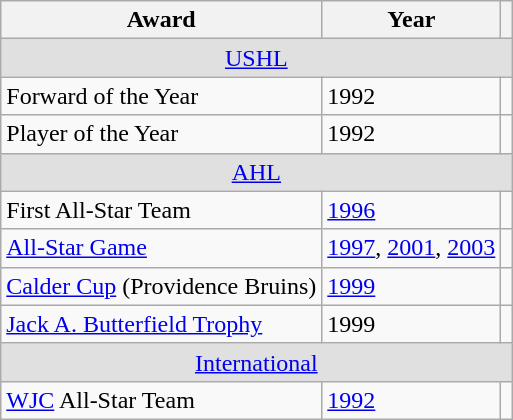<table class="wikitable">
<tr>
<th>Award</th>
<th>Year</th>
<th></th>
</tr>
<tr ALIGN="center" bgcolor="#e0e0e0">
<td colspan="3"><a href='#'>USHL</a></td>
</tr>
<tr>
<td>Forward of the Year</td>
<td>1992</td>
<td></td>
</tr>
<tr>
<td>Player of the Year</td>
<td>1992</td>
<td></td>
</tr>
<tr ALIGN="center" bgcolor="#e0e0e0">
<td colspan="3"><a href='#'>AHL</a></td>
</tr>
<tr>
<td>First All-Star Team</td>
<td><a href='#'>1996</a></td>
<td></td>
</tr>
<tr>
<td><a href='#'>All-Star Game</a></td>
<td><a href='#'>1997</a>, <a href='#'>2001</a>, <a href='#'>2003</a></td>
<td></td>
</tr>
<tr>
<td><a href='#'>Calder Cup</a> (Providence Bruins)</td>
<td><a href='#'>1999</a></td>
<td></td>
</tr>
<tr>
<td><a href='#'>Jack A. Butterfield Trophy</a></td>
<td>1999</td>
<td></td>
</tr>
<tr ALIGN="center" bgcolor="#e0e0e0">
<td colspan="3"><a href='#'>International</a></td>
</tr>
<tr>
<td><a href='#'>WJC</a> All-Star Team</td>
<td><a href='#'>1992</a></td>
<td></td>
</tr>
</table>
